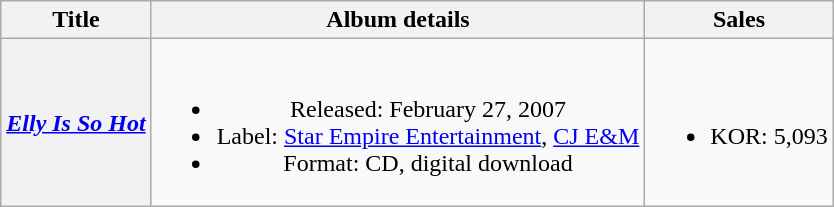<table class="wikitable plainrowheaders" style="text-align:center;">
<tr>
<th scope="col" rowspan="1">Title</th>
<th scope="col" rowspan="1">Album details</th>
<th scope="col" rowspan="1">Sales</th>
</tr>
<tr>
<th scope="row"><em><a href='#'>Elly Is So Hot</a></em></th>
<td><br><ul><li>Released: February 27, 2007</li><li>Label: <a href='#'>Star Empire Entertainment</a>, <a href='#'>CJ E&M</a></li><li>Format: CD, digital download</li></ul></td>
<td><br><ul><li>KOR: 5,093</li></ul></td>
</tr>
</table>
